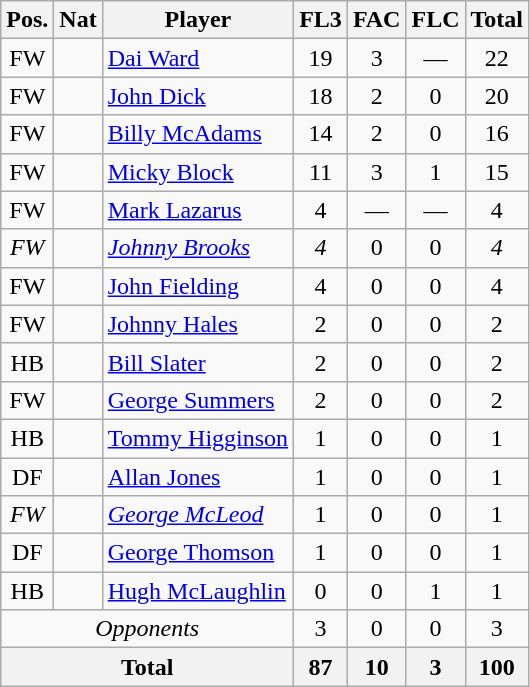<table class="wikitable"  style="text-align:center; border:1px #aaa solid;">
<tr>
<th>Pos.</th>
<th>Nat</th>
<th>Player</th>
<th>FL3</th>
<th>FAC</th>
<th>FLC</th>
<th>Total</th>
</tr>
<tr>
<td>FW</td>
<td></td>
<td style="text-align:left;"><a href='#'>Dai Ward</a></td>
<td>19</td>
<td>3</td>
<td>—</td>
<td>22</td>
</tr>
<tr>
<td>FW</td>
<td></td>
<td style="text-align:left;"><a href='#'>John Dick</a></td>
<td>18</td>
<td>2</td>
<td>0</td>
<td>20</td>
</tr>
<tr>
<td>FW</td>
<td></td>
<td style="text-align:left;"><a href='#'>Billy McAdams</a></td>
<td>14</td>
<td>2</td>
<td>0</td>
<td>16</td>
</tr>
<tr>
<td>FW</td>
<td></td>
<td style="text-align:left;"><a href='#'>Micky Block</a></td>
<td>11</td>
<td>3</td>
<td>1</td>
<td>15</td>
</tr>
<tr>
<td>FW</td>
<td></td>
<td style="text-align:left;"><a href='#'>Mark Lazarus</a></td>
<td>4</td>
<td>—</td>
<td>—</td>
<td>4</td>
</tr>
<tr>
<td><em>FW</em></td>
<td><em></em></td>
<td style="text-align:left;"><em><a href='#'>Johnny Brooks</a></em></td>
<td><em>4</em></td>
<td>0</td>
<td>0</td>
<td><em>4</em></td>
</tr>
<tr>
<td>FW</td>
<td></td>
<td style="text-align:left;"><a href='#'>John Fielding</a></td>
<td>4</td>
<td>0</td>
<td>0</td>
<td>4</td>
</tr>
<tr>
<td>FW</td>
<td></td>
<td style="text-align:left;"><a href='#'>Johnny Hales</a></td>
<td>2</td>
<td>0</td>
<td>0</td>
<td>2</td>
</tr>
<tr>
<td>HB</td>
<td></td>
<td style="text-align:left;"><a href='#'>Bill Slater</a></td>
<td>2</td>
<td>0</td>
<td>0</td>
<td>2</td>
</tr>
<tr>
<td>FW</td>
<td></td>
<td style="text-align:left;"><a href='#'>George Summers</a></td>
<td>2</td>
<td>0</td>
<td>0</td>
<td>2</td>
</tr>
<tr>
<td>HB</td>
<td></td>
<td style="text-align:left;"><a href='#'>Tommy Higginson</a></td>
<td>1</td>
<td>0</td>
<td>0</td>
<td>1</td>
</tr>
<tr>
<td>DF</td>
<td></td>
<td style="text-align:left;"><a href='#'>Allan Jones</a></td>
<td>1</td>
<td>0</td>
<td>0</td>
<td>1</td>
</tr>
<tr>
<td><em>FW</em></td>
<td><em></em></td>
<td style="text-align:left;"><a href='#'><em>George McLeod</em></a></td>
<td>1</td>
<td>0</td>
<td>0</td>
<td>1</td>
</tr>
<tr>
<td>DF</td>
<td></td>
<td style="text-align:left;"><a href='#'>George Thomson</a></td>
<td>1</td>
<td>0</td>
<td>0</td>
<td>1</td>
</tr>
<tr>
<td>HB</td>
<td></td>
<td style="text-align:left;"><a href='#'>Hugh McLaughlin</a></td>
<td>0</td>
<td>0</td>
<td>1</td>
<td>1</td>
</tr>
<tr>
<td colspan="3"><em>Opponents</em></td>
<td>3</td>
<td>0</td>
<td>0</td>
<td>3</td>
</tr>
<tr>
<th colspan="3">Total</th>
<th>87</th>
<th>10</th>
<th>3</th>
<th>100</th>
</tr>
</table>
